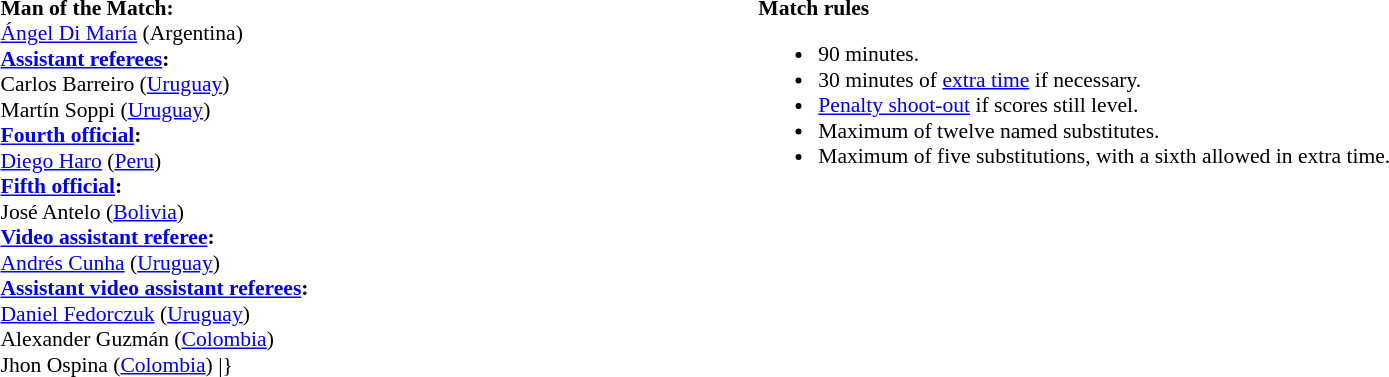<table width=100% style="font-size:90%">
<tr>
<td><br><strong>Man of the Match:</strong>
<br><a href='#'>Ángel Di María</a> (Argentina)<br><strong><a href='#'>Assistant referees</a>:</strong>
<br>Carlos Barreiro (<a href='#'>Uruguay</a>)
<br>Martín Soppi (<a href='#'>Uruguay</a>)
<br><strong><a href='#'>Fourth official</a>:</strong>
<br><a href='#'>Diego Haro</a> (<a href='#'>Peru</a>)
<br><strong><a href='#'>Fifth official</a>:</strong>
<br>José Antelo (<a href='#'>Bolivia</a>)
<br><strong><a href='#'>Video assistant referee</a>:</strong>
<br><a href='#'>Andrés Cunha</a> (<a href='#'>Uruguay</a>)
<br><strong><a href='#'>Assistant video assistant referees</a>:</strong>
<br><a href='#'>Daniel Fedorczuk</a> (<a href='#'>Uruguay</a>)
<br>Alexander Guzmán (<a href='#'>Colombia</a>)
<br>Jhon Ospina (<a href='#'>Colombia</a>)
<includeonly>|}</includeonly></td>
<td style="width:60%;vertical-align:top"><br><strong>Match rules</strong><ul><li>90 minutes.</li><li>30 minutes of <a href='#'>extra time</a> if necessary.</li><li><a href='#'>Penalty shoot-out</a> if scores still level.</li><li>Maximum of twelve named substitutes.</li><li>Maximum of five substitutions, with a sixth allowed in extra time.</li></ul></td>
</tr>
</table>
